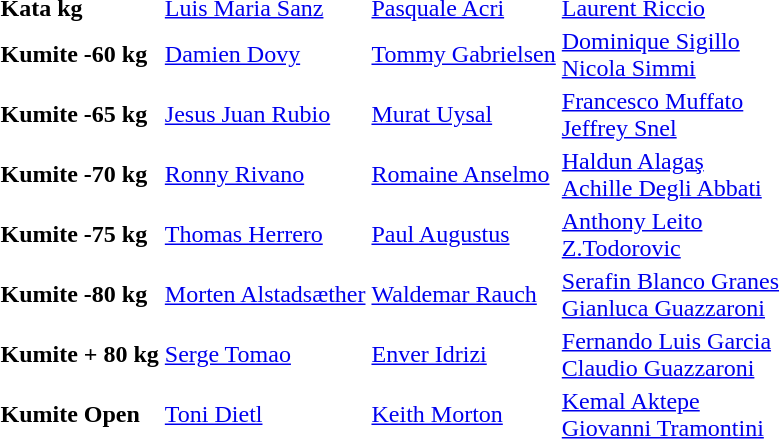<table>
<tr>
<td><strong>Kata kg</strong></td>
<td> <a href='#'>Luis Maria Sanz</a></td>
<td> <a href='#'>Pasquale Acri</a></td>
<td> <a href='#'>Laurent Riccio</a></td>
</tr>
<tr>
<td><strong>Kumite -60 kg</strong></td>
<td> <a href='#'>Damien Dovy</a></td>
<td> <a href='#'>Tommy Gabrielsen</a></td>
<td> <a href='#'>Dominique Sigillo</a> <br>  <a href='#'>Nicola Simmi</a></td>
</tr>
<tr>
<td><strong>Kumite -65 kg</strong></td>
<td> <a href='#'>Jesus Juan Rubio</a></td>
<td> <a href='#'>Murat Uysal</a></td>
<td> <a href='#'>Francesco Muffato</a> <br>  <a href='#'>Jeffrey Snel</a></td>
</tr>
<tr>
<td><strong>Kumite -70 kg</strong></td>
<td> <a href='#'>Ronny Rivano</a></td>
<td> <a href='#'>Romaine Anselmo</a></td>
<td> <a href='#'>Haldun Alagaş</a> <br>  <a href='#'>Achille Degli Abbati</a></td>
</tr>
<tr>
<td><strong>Kumite -75 kg</strong></td>
<td> <a href='#'>Thomas Herrero</a></td>
<td> <a href='#'>Paul Augustus</a></td>
<td> <a href='#'>Anthony Leito</a> <br>  <a href='#'>Z.Todorovic</a></td>
</tr>
<tr>
<td><strong>Kumite -80 kg</strong></td>
<td> <a href='#'>Morten Alstadsæther</a></td>
<td> <a href='#'>Waldemar Rauch</a></td>
<td> <a href='#'>Serafin Blanco Granes</a> <br>  <a href='#'>Gianluca Guazzaroni</a></td>
</tr>
<tr>
<td><strong>Kumite + 80 kg</strong></td>
<td> <a href='#'>Serge Tomao</a></td>
<td> <a href='#'>Enver Idrizi</a></td>
<td> <a href='#'>Fernando Luis Garcia</a> <br>  <a href='#'>Claudio Guazzaroni</a></td>
</tr>
<tr>
<td><strong>Kumite Open</strong></td>
<td> <a href='#'>Toni Dietl</a></td>
<td> <a href='#'>Keith Morton</a></td>
<td> <a href='#'>Kemal Aktepe</a> <br>  <a href='#'>Giovanni Tramontini</a></td>
</tr>
</table>
